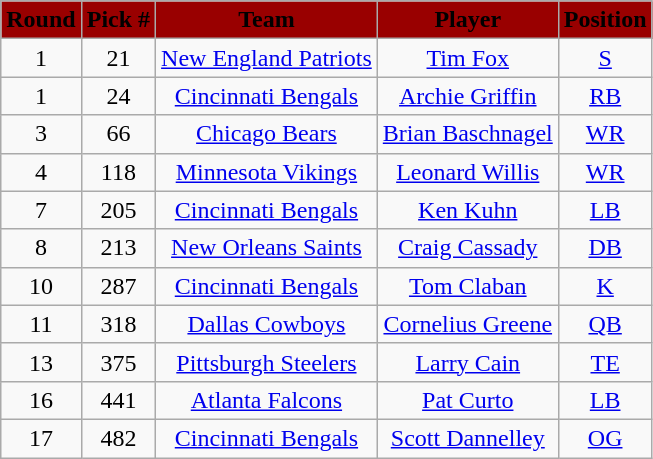<table class="wikitable" style="text-align:center">
<tr style="background:#900;">
<td><strong><span>Round</span></strong></td>
<td><strong><span>Pick #</span></strong></td>
<td><strong><span>Team</span></strong></td>
<td><strong><span>Player</span></strong></td>
<td><strong><span>Position</span></strong></td>
</tr>
<tr>
<td>1</td>
<td align=center>21</td>
<td><a href='#'>New England Patriots</a></td>
<td><a href='#'>Tim Fox</a></td>
<td><a href='#'>S</a></td>
</tr>
<tr>
<td>1</td>
<td align=center>24</td>
<td><a href='#'>Cincinnati Bengals</a></td>
<td><a href='#'>Archie Griffin</a></td>
<td><a href='#'>RB</a></td>
</tr>
<tr>
<td>3</td>
<td align=center>66</td>
<td><a href='#'>Chicago Bears</a></td>
<td><a href='#'>Brian Baschnagel</a></td>
<td><a href='#'>WR</a></td>
</tr>
<tr>
<td>4</td>
<td align=center>118</td>
<td><a href='#'>Minnesota Vikings</a></td>
<td><a href='#'>Leonard Willis</a></td>
<td><a href='#'>WR</a></td>
</tr>
<tr>
<td>7</td>
<td align=center>205</td>
<td><a href='#'>Cincinnati Bengals</a></td>
<td><a href='#'>Ken Kuhn</a></td>
<td><a href='#'>LB</a></td>
</tr>
<tr>
<td>8</td>
<td align=center>213</td>
<td><a href='#'>New Orleans Saints</a></td>
<td><a href='#'>Craig Cassady</a></td>
<td><a href='#'>DB</a></td>
</tr>
<tr>
<td>10</td>
<td align=center>287</td>
<td><a href='#'>Cincinnati Bengals</a></td>
<td><a href='#'>Tom Claban</a></td>
<td><a href='#'>K</a></td>
</tr>
<tr>
<td>11</td>
<td align=center>318</td>
<td><a href='#'>Dallas Cowboys</a></td>
<td><a href='#'>Cornelius Greene</a></td>
<td><a href='#'>QB</a></td>
</tr>
<tr>
<td>13</td>
<td align=center>375</td>
<td><a href='#'>Pittsburgh Steelers</a></td>
<td><a href='#'>Larry Cain</a></td>
<td><a href='#'>TE</a></td>
</tr>
<tr>
<td>16</td>
<td align=center>441</td>
<td><a href='#'>Atlanta Falcons</a></td>
<td><a href='#'>Pat Curto</a></td>
<td><a href='#'>LB</a></td>
</tr>
<tr>
<td>17</td>
<td align=center>482</td>
<td><a href='#'>Cincinnati Bengals</a></td>
<td><a href='#'>Scott Dannelley</a></td>
<td><a href='#'>OG</a></td>
</tr>
</table>
